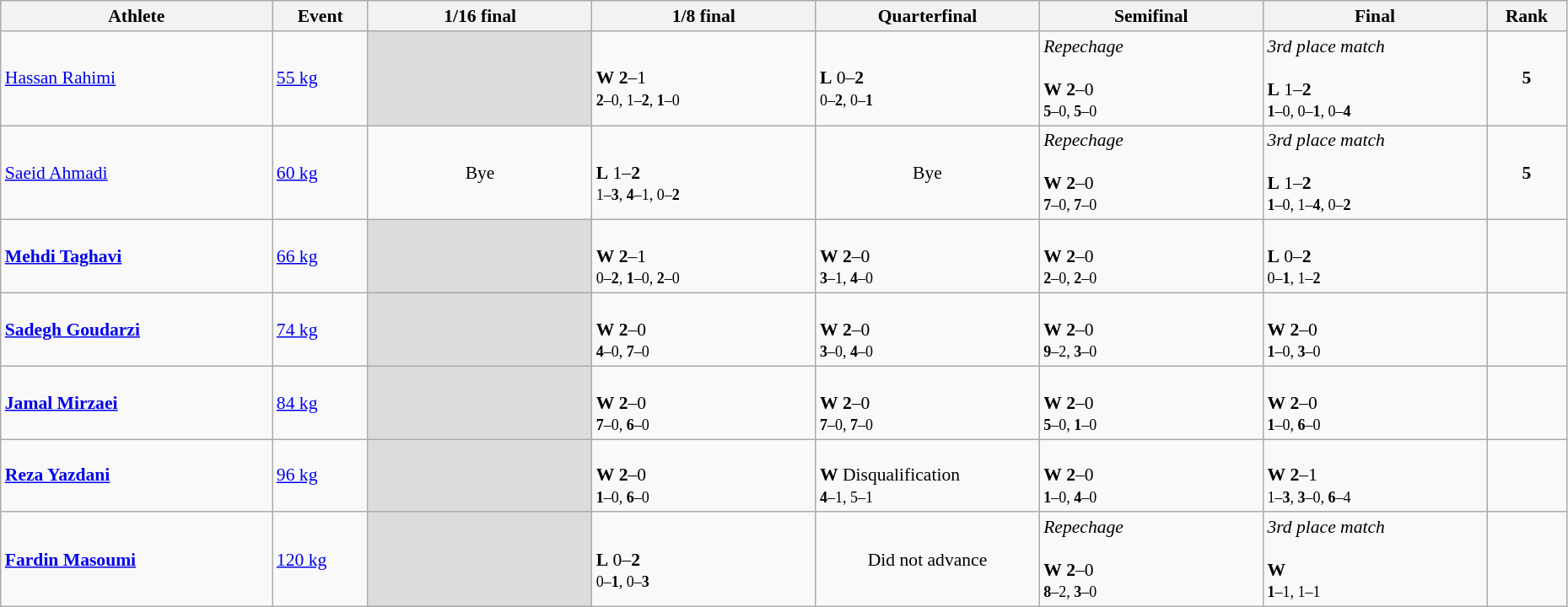<table class="wikitable" width="98%" style="text-align:left; font-size:90%">
<tr>
<th width="17%">Athlete</th>
<th width="6%">Event</th>
<th width="14%">1/16 final</th>
<th width="14%">1/8 final</th>
<th width="14%">Quarterfinal</th>
<th width="14%">Semifinal</th>
<th width="14%">Final</th>
<th width="5%">Rank</th>
</tr>
<tr>
<td><a href='#'>Hassan Rahimi</a></td>
<td><a href='#'>55 kg</a></td>
<td bgcolor=#DCDCDC></td>
<td><br><strong>W</strong> <strong>2</strong>–1<br><small><strong>2</strong>–0, 1–<strong>2</strong>, <strong>1</strong>–0</small></td>
<td><br><strong>L</strong> 0–<strong>2</strong><br><small>0–<strong>2</strong>, 0–<strong>1</strong></small></td>
<td><em>Repechage</em><br><br><strong>W</strong> <strong>2</strong>–0<br><small><strong>5</strong>–0, <strong>5</strong>–0</small></td>
<td><em>3rd place match</em><br><br><strong>L</strong> 1–<strong>2</strong><br><small><strong>1</strong>–0, 0–<strong>1</strong>, 0–<strong>4</strong></small></td>
<td align=center><strong>5</strong></td>
</tr>
<tr>
<td><a href='#'>Saeid Ahmadi</a></td>
<td><a href='#'>60 kg</a></td>
<td align=center>Bye</td>
<td><br><strong>L</strong> 1–<strong>2</strong><br><small>1–<strong>3</strong>, <strong>4</strong>–1, 0–<strong>2</strong></small></td>
<td align=center>Bye</td>
<td><em>Repechage</em><br><br><strong>W</strong> <strong>2</strong>–0<br><small><strong>7</strong>–0, <strong>7</strong>–0</small></td>
<td><em>3rd place match</em><br><br><strong>L</strong> 1–<strong>2</strong><br><small><strong>1</strong>–0, 1–<strong>4</strong>, 0–<strong>2</strong></small></td>
<td align=center><strong>5</strong></td>
</tr>
<tr>
<td><strong><a href='#'>Mehdi Taghavi</a></strong></td>
<td><a href='#'>66 kg</a></td>
<td bgcolor=#DCDCDC></td>
<td><br><strong>W</strong> <strong>2</strong>–1<br><small>0–<strong>2</strong>, <strong>1</strong>–0, <strong>2</strong>–0</small></td>
<td><br><strong>W</strong> <strong>2</strong>–0<br><small><strong>3</strong>–1, <strong>4</strong>–0</small></td>
<td><br><strong>W</strong> <strong>2</strong>–0<br><small><strong>2</strong>–0, <strong>2</strong>–0</small></td>
<td><br><strong>L</strong> 0–<strong>2</strong><br><small>0–<strong>1</strong>, 1–<strong>2</strong></small></td>
<td align=center></td>
</tr>
<tr>
<td><strong><a href='#'>Sadegh Goudarzi</a></strong></td>
<td><a href='#'>74 kg</a></td>
<td bgcolor=#DCDCDC></td>
<td><br><strong>W</strong> <strong>2</strong>–0<br><small><strong>4</strong>–0, <strong>7</strong>–0</small></td>
<td><br><strong>W</strong> <strong>2</strong>–0<br><small><strong>3</strong>–0, <strong>4</strong>–0</small></td>
<td><br><strong>W</strong> <strong>2</strong>–0<br><small><strong>9</strong>–2, <strong>3</strong>–0</small></td>
<td><br><strong>W</strong> <strong>2</strong>–0<br><small><strong>1</strong>–0, <strong>3</strong>–0</small></td>
<td align=center></td>
</tr>
<tr>
<td><strong><a href='#'>Jamal Mirzaei</a></strong></td>
<td><a href='#'>84 kg</a></td>
<td bgcolor=#DCDCDC></td>
<td><br><strong>W</strong> <strong>2</strong>–0<br><small><strong>7</strong>–0, <strong>6</strong>–0</small></td>
<td><br><strong>W</strong> <strong>2</strong>–0<br><small><strong>7</strong>–0, <strong>7</strong>–0</small></td>
<td><br><strong>W</strong> <strong>2</strong>–0<br><small><strong>5</strong>–0, <strong>1</strong>–0</small></td>
<td><br><strong>W</strong> <strong>2</strong>–0<br><small><strong>1</strong>–0, <strong>6</strong>–0</small></td>
<td align=center></td>
</tr>
<tr>
<td><strong><a href='#'>Reza Yazdani</a></strong></td>
<td><a href='#'>96 kg</a></td>
<td bgcolor=#DCDCDC></td>
<td><br><strong>W</strong> <strong>2</strong>–0<br><small><strong>1</strong>–0, <strong>6</strong>–0</small></td>
<td><br><strong>W</strong> Disqualification<br><small><strong>4</strong>–1, 5–1</small></td>
<td><br><strong>W</strong> <strong>2</strong>–0<br><small><strong>1</strong>–0, <strong>4</strong>–0</small></td>
<td><br><strong>W</strong> <strong>2</strong>–1<br><small>1–<strong>3</strong>, <strong>3</strong>–0, <strong>6</strong>–4</small></td>
<td align=center></td>
</tr>
<tr>
<td><strong><a href='#'>Fardin Masoumi</a></strong></td>
<td><a href='#'>120 kg</a></td>
<td bgcolor=#DCDCDC></td>
<td><br><strong>L</strong> 0–<strong>2</strong><br><small>0–<strong>1</strong>, 0–<strong>3</strong></small></td>
<td align=center>Did not advance</td>
<td><em>Repechage</em><br><br><strong>W</strong> <strong>2</strong>–0<br><small><strong>8</strong>–2, <strong>3</strong>–0</small></td>
<td><em>3rd place match</em><br><br><strong>W</strong> <br><small><strong>1</strong>–1, 1–1</small></td>
<td align=center></td>
</tr>
</table>
